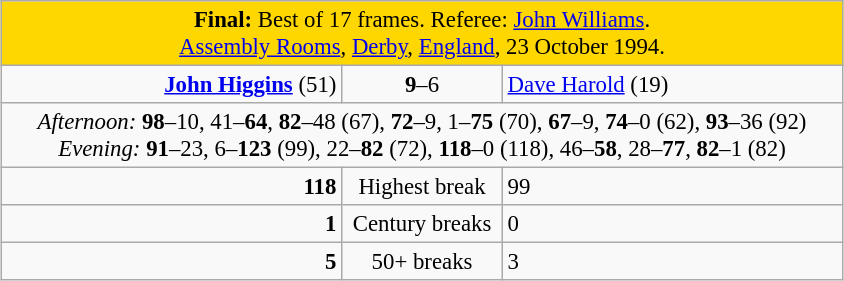<table class="wikitable" style="font-size: 95%; margin: 1em auto 1em auto;">
<tr>
<td colspan="3" align="center" bgcolor="#ffd700"><strong>Final:</strong> Best of 17 frames. Referee: <a href='#'>John Williams</a>.<br><a href='#'>Assembly Rooms</a>, <a href='#'>Derby</a>, <a href='#'>England</a>, 23 October 1994.</td>
</tr>
<tr>
<td width="220" align="right"><strong><a href='#'>John Higgins</a></strong> (51)<br></td>
<td width="100" align="center"><strong>9</strong>–6</td>
<td width="220"><a href='#'>Dave Harold</a> (19)<br></td>
</tr>
<tr>
<td colspan="3" align="center" style="font-size: 100%"><em>Afternoon:</em> <strong>98</strong>–10, 41–<strong>64</strong>, <strong>82</strong>–48 (67), <strong>72</strong>–9, 1–<strong>75</strong> (70), <strong>67</strong>–9, <strong>74</strong>–0 (62), <strong>93</strong>–36 (92)<br><em>Evening:</em> <strong>91</strong>–23, 6–<strong>123</strong> (99), 22–<strong>82</strong> (72), <strong>118</strong>–0 (118), 46–<strong>58</strong>, 28–<strong>77</strong>, <strong>82</strong>–1 (82)</td>
</tr>
<tr>
<td align="right"><strong>118</strong></td>
<td align="center">Highest break</td>
<td align="left">99</td>
</tr>
<tr>
<td align="right"><strong>1</strong></td>
<td align="center">Century breaks</td>
<td align="left">0</td>
</tr>
<tr>
<td align="right"><strong>5</strong></td>
<td align="center">50+ breaks</td>
<td align="left">3</td>
</tr>
</table>
